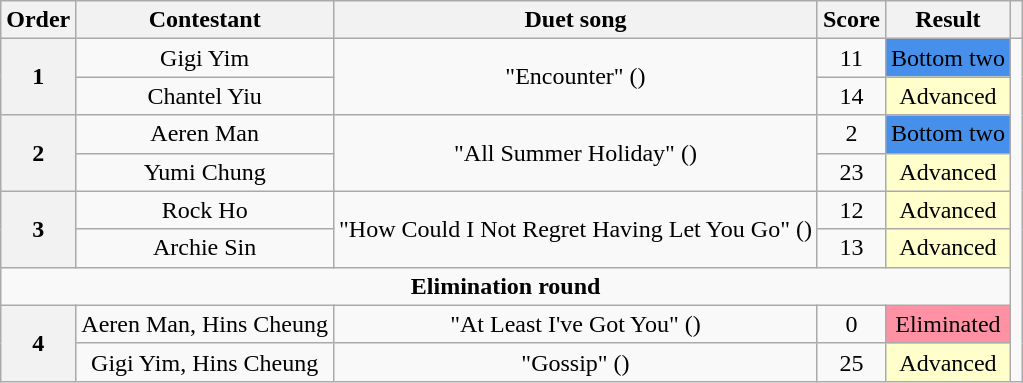<table class="wikitable unsortable" style="text-align:center; line-height:18px;">
<tr>
<th scope="col">Order</th>
<th scope="col">Contestant</th>
<th scope="col">Duet song</th>
<th scope="col">Score</th>
<th scope="col">Result</th>
<th></th>
</tr>
<tr>
<th scope="row" rowspan="2">1</th>
<td>Gigi Yim</td>
<td rowspan="2">"Encounter" () </td>
<td>11</td>
<td style="background:#468fea">Bottom two</td>
<td rowspan="9"></td>
</tr>
<tr>
<td>Chantel Yiu</td>
<td>14</td>
<td style="background:#FFFFCC;">Advanced</td>
</tr>
<tr>
<th scope="row" rowspan="2">2</th>
<td>Aeren Man</td>
<td rowspan="2">"All Summer Holiday" () </td>
<td>2</td>
<td style="background:#468fea">Bottom two</td>
</tr>
<tr>
<td>Yumi Chung</td>
<td>23</td>
<td style="background:#FFFFCC;">Advanced</td>
</tr>
<tr>
<th scope="row" rowspan="2">3</th>
<td>Rock Ho</td>
<td rowspan="2">"How Could I Not Regret Having Let You Go" () </td>
<td>12</td>
<td style="background:#FFFFCC;">Advanced</td>
</tr>
<tr>
<td>Archie Sin</td>
<td>13</td>
<td style="background:#FFFFCC;">Advanced</td>
</tr>
<tr>
<td colspan="5"><strong>Elimination round</strong></td>
</tr>
<tr>
<th scope="row" rowspan="2">4</th>
<td>Aeren Man, Hins Cheung </td>
<td>"At Least I've Got You" () </td>
<td>0</td>
<td style="background:#FF91A4;">Eliminated</td>
</tr>
<tr>
<td>Gigi Yim, Hins Cheung </td>
<td>"Gossip" () </td>
<td>25</td>
<td style="background:#FFFFCC;">Advanced</td>
</tr>
</table>
